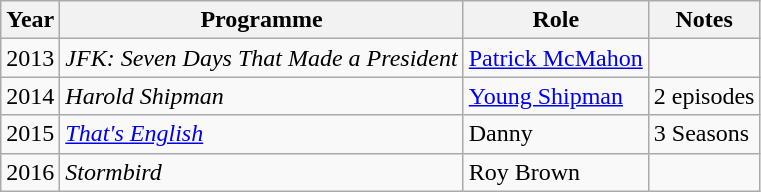<table class="wikitable sortable">
<tr>
<th>Year</th>
<th>Programme</th>
<th>Role</th>
<th>Notes</th>
</tr>
<tr>
<td rowspan="1">2013</td>
<td><em>JFK: Seven Days That Made a President</em></td>
<td><a href='#'>Patrick McMahon</a></td>
<td></td>
</tr>
<tr>
<td>2014</td>
<td><em>Harold Shipman</em></td>
<td><a href='#'>Young Shipman</a></td>
<td>2 episodes</td>
</tr>
<tr>
<td>2015</td>
<td><em><a href='#'>That's English</a></em></td>
<td>Danny</td>
<td>3 Seasons</td>
</tr>
<tr>
<td>2016</td>
<td><em>Stormbird</em></td>
<td>Roy Brown</td>
<td></td>
</tr>
</table>
